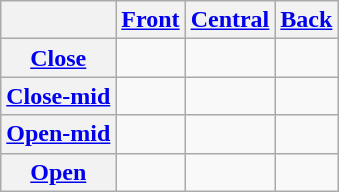<table class="wikitable" style="text-align:center">
<tr>
<th></th>
<th><a href='#'>Front</a></th>
<th><a href='#'>Central</a></th>
<th><a href='#'>Back</a></th>
</tr>
<tr>
<th><a href='#'>Close</a></th>
<td></td>
<td></td>
<td></td>
</tr>
<tr>
<th><a href='#'>Close-mid</a></th>
<td></td>
<td></td>
<td></td>
</tr>
<tr>
<th><a href='#'>Open-mid</a></th>
<td></td>
<td></td>
<td></td>
</tr>
<tr>
<th><a href='#'>Open</a></th>
<td></td>
<td></td>
<td></td>
</tr>
</table>
